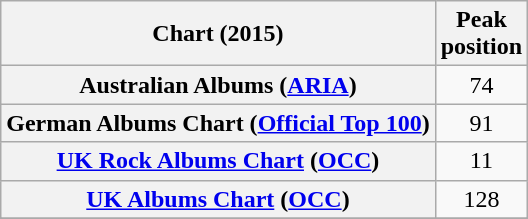<table class="wikitable sortable plainrowheaders" style="text-align:center">
<tr>
<th scope="col">Chart (2015)</th>
<th scope="col">Peak<br> position</th>
</tr>
<tr>
<th scope="row">Australian Albums (<a href='#'>ARIA</a>)</th>
<td>74</td>
</tr>
<tr>
<th scope="row">German Albums Chart (<a href='#'>Official Top 100</a>)</th>
<td>91</td>
</tr>
<tr>
<th scope="row"><a href='#'>UK Rock Albums Chart</a> (<a href='#'>OCC</a>)</th>
<td>11</td>
</tr>
<tr>
<th scope="row"><a href='#'>UK Albums Chart</a> (<a href='#'>OCC</a>)</th>
<td>128</td>
</tr>
<tr>
</tr>
<tr>
</tr>
<tr>
</tr>
</table>
